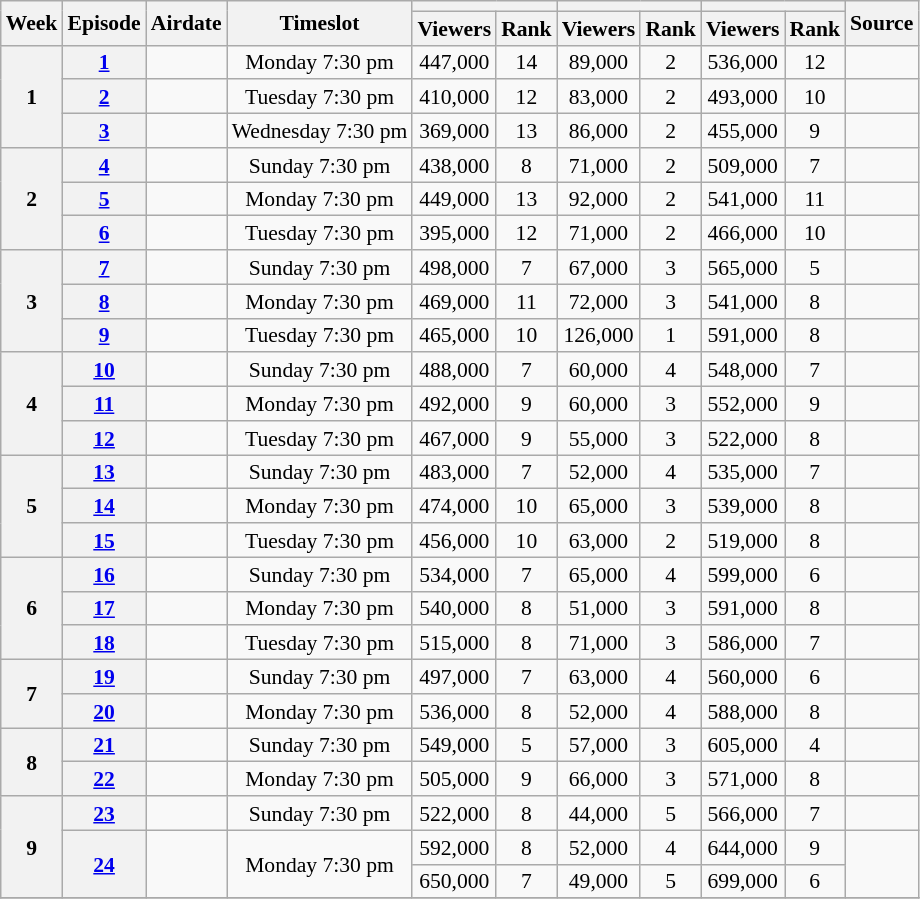<table class="wikitable nowrap" style="text-align:center; font-size:90%; line-height:16px;">
<tr>
<th rowspan="2">Week</th>
<th rowspan="2">Episode</th>
<th rowspan="2" class="unsortable">Airdate</th>
<th rowspan="2" class="unsortable">Timeslot</th>
<th colspan="2"></th>
<th colspan="2"></th>
<th colspan="2"></th>
<th rowspan="2">Source</th>
</tr>
<tr>
<th>Viewers</th>
<th>Rank</th>
<th>Viewers</th>
<th>Rank</th>
<th>Viewers</th>
<th>Rank</th>
</tr>
<tr>
<th rowspan="3">1</th>
<th><a href='#'>1</a></th>
<td style="text-align:left"></td>
<td>Monday 7:30 pm</td>
<td>447,000</td>
<td>14</td>
<td>89,000</td>
<td>2</td>
<td>536,000</td>
<td>12</td>
<td></td>
</tr>
<tr>
<th><a href='#'>2</a></th>
<td style="text-align:left"></td>
<td>Tuesday 7:30 pm</td>
<td>410,000</td>
<td>12</td>
<td>83,000</td>
<td>2</td>
<td>493,000</td>
<td>10</td>
<td></td>
</tr>
<tr>
<th><a href='#'>3</a></th>
<td style="text-align:left"></td>
<td>Wednesday 7:30 pm</td>
<td>369,000</td>
<td>13</td>
<td>86,000</td>
<td>2</td>
<td>455,000</td>
<td>9</td>
<td></td>
</tr>
<tr>
<th rowspan="3">2</th>
<th><a href='#'>4</a></th>
<td style="text-align:left"></td>
<td>Sunday 7:30 pm</td>
<td>438,000</td>
<td>8</td>
<td>71,000</td>
<td>2</td>
<td>509,000</td>
<td>7</td>
<td></td>
</tr>
<tr>
<th><a href='#'>5</a></th>
<td style="text-align:left"></td>
<td>Monday 7:30 pm</td>
<td>449,000</td>
<td>13</td>
<td>92,000</td>
<td>2</td>
<td>541,000</td>
<td>11</td>
<td></td>
</tr>
<tr>
<th><a href='#'>6</a></th>
<td style="text-align:left"></td>
<td>Tuesday 7:30 pm</td>
<td>395,000</td>
<td>12</td>
<td>71,000</td>
<td>2</td>
<td>466,000</td>
<td>10</td>
<td></td>
</tr>
<tr>
<th rowspan="3">3</th>
<th><a href='#'>7</a></th>
<td style="text-align:left"></td>
<td>Sunday 7:30 pm</td>
<td>498,000</td>
<td>7</td>
<td>67,000</td>
<td>3</td>
<td>565,000</td>
<td>5</td>
<td></td>
</tr>
<tr>
<th><a href='#'>8</a></th>
<td style="text-align:left"></td>
<td>Monday 7:30 pm</td>
<td>469,000</td>
<td>11</td>
<td>72,000</td>
<td>3</td>
<td>541,000</td>
<td>8</td>
<td></td>
</tr>
<tr>
<th><a href='#'>9</a></th>
<td style="text-align:left"></td>
<td>Tuesday 7:30 pm</td>
<td>465,000</td>
<td>10</td>
<td>126,000</td>
<td>1</td>
<td>591,000</td>
<td>8</td>
<td></td>
</tr>
<tr>
<th rowspan="3">4</th>
<th><a href='#'>10</a></th>
<td style="text-align:left"></td>
<td>Sunday 7:30 pm</td>
<td>488,000</td>
<td>7</td>
<td>60,000</td>
<td>4</td>
<td>548,000</td>
<td>7</td>
<td></td>
</tr>
<tr>
<th><a href='#'>11</a></th>
<td style="text-align:left"></td>
<td>Monday 7:30 pm</td>
<td>492,000</td>
<td>9</td>
<td>60,000</td>
<td>3</td>
<td>552,000</td>
<td>9</td>
<td></td>
</tr>
<tr>
<th><a href='#'>12</a></th>
<td style="text-align:left"></td>
<td>Tuesday 7:30 pm</td>
<td>467,000</td>
<td>9</td>
<td>55,000</td>
<td>3</td>
<td>522,000</td>
<td>8</td>
<td></td>
</tr>
<tr>
<th rowspan="3">5</th>
<th><a href='#'>13</a></th>
<td style="text-align:left"></td>
<td>Sunday 7:30 pm</td>
<td>483,000</td>
<td>7</td>
<td>52,000</td>
<td>4</td>
<td>535,000</td>
<td>7</td>
<td></td>
</tr>
<tr>
<th><a href='#'>14</a></th>
<td style="text-align:left"></td>
<td>Monday 7:30 pm</td>
<td>474,000</td>
<td>10</td>
<td>65,000</td>
<td>3</td>
<td>539,000</td>
<td>8</td>
<td></td>
</tr>
<tr>
<th><a href='#'>15</a></th>
<td style="text-align:left"></td>
<td>Tuesday 7:30 pm</td>
<td>456,000</td>
<td>10</td>
<td>63,000</td>
<td>2</td>
<td>519,000</td>
<td>8</td>
<td></td>
</tr>
<tr>
<th rowspan="3">6</th>
<th><a href='#'>16</a></th>
<td style="text-align:left"></td>
<td>Sunday 7:30 pm</td>
<td>534,000</td>
<td>7</td>
<td>65,000</td>
<td>4</td>
<td>599,000</td>
<td>6</td>
<td></td>
</tr>
<tr>
<th><a href='#'>17</a></th>
<td style="text-align:left"></td>
<td>Monday 7:30 pm</td>
<td>540,000</td>
<td>8</td>
<td>51,000</td>
<td>3</td>
<td>591,000</td>
<td>8</td>
<td></td>
</tr>
<tr>
<th><a href='#'>18</a></th>
<td style="text-align:left"></td>
<td>Tuesday 7:30 pm</td>
<td>515,000</td>
<td>8</td>
<td>71,000</td>
<td>3</td>
<td>586,000</td>
<td>7</td>
<td></td>
</tr>
<tr>
<th rowspan="2">7</th>
<th><a href='#'>19</a></th>
<td style="text-align:left"></td>
<td>Sunday 7:30 pm</td>
<td>497,000</td>
<td>7</td>
<td>63,000</td>
<td>4</td>
<td>560,000</td>
<td>6</td>
<td></td>
</tr>
<tr>
<th><a href='#'>20</a></th>
<td style="text-align:left"></td>
<td>Monday 7:30 pm</td>
<td>536,000</td>
<td>8</td>
<td>52,000</td>
<td>4</td>
<td>588,000</td>
<td>8</td>
<td></td>
</tr>
<tr>
<th rowspan="2">8</th>
<th><a href='#'>21</a></th>
<td style="text-align:left"></td>
<td>Sunday 7:30 pm</td>
<td>549,000</td>
<td>5</td>
<td>57,000</td>
<td>3</td>
<td>605,000</td>
<td>4</td>
<td></td>
</tr>
<tr>
<th><a href='#'>22</a></th>
<td style="text-align:left"></td>
<td>Monday 7:30 pm</td>
<td>505,000</td>
<td>9</td>
<td>66,000</td>
<td>3</td>
<td>571,000</td>
<td>8</td>
<td></td>
</tr>
<tr>
<th rowspan="3">9</th>
<th><a href='#'>23</a></th>
<td style="text-align:left"></td>
<td>Sunday 7:30 pm</td>
<td>522,000</td>
<td>8</td>
<td>44,000</td>
<td>5</td>
<td>566,000</td>
<td>7</td>
<td></td>
</tr>
<tr>
<th rowspan=2><a href='#'>24</a></th>
<td rowspan=2 style="text-align:left"></td>
<td rowspan=2>Monday 7:30 pm</td>
<td>592,000</td>
<td>8</td>
<td>52,000</td>
<td>4</td>
<td>644,000</td>
<td>9</td>
<td rowspan=2></td>
</tr>
<tr>
<td>650,000</td>
<td>7</td>
<td>49,000</td>
<td>5</td>
<td>699,000</td>
<td>6</td>
</tr>
<tr>
</tr>
</table>
